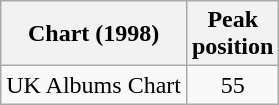<table class="wikitable">
<tr>
<th>Chart (1998)</th>
<th>Peak<br>position</th>
</tr>
<tr>
<td>UK Albums Chart</td>
<td align="center">55</td>
</tr>
</table>
